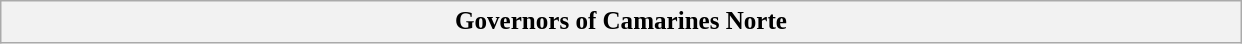<table class=wikitable style="font-size:95%;">
<tr>
<th style="font-size:110%;width:49em;">Governors of Camarines Norte</th>
</tr>
</table>
